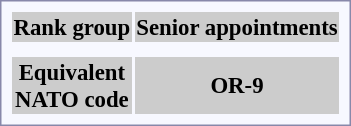<table style="border:1px solid #8888aa; background-color:#f7f8ff; padding:5px; font-size:95%; margin: 0px 12px 12px 0px; text-align:center">
<tr style="background-color:#CCCCCC;">
<td><strong>Rank group</strong></td>
<td colspan=2><strong>Senior appointments</strong></td>
</tr>
<tr>
<td rowspan=2><strong></strong></td>
<td></td>
<td></td>
</tr>
<tr>
<td></td>
<td></td>
</tr>
<tr style="background-color:#CCCCCC;">
<th>Equivalent<br>NATO code</th>
<th colspan=2>OR-9</th>
</tr>
</table>
